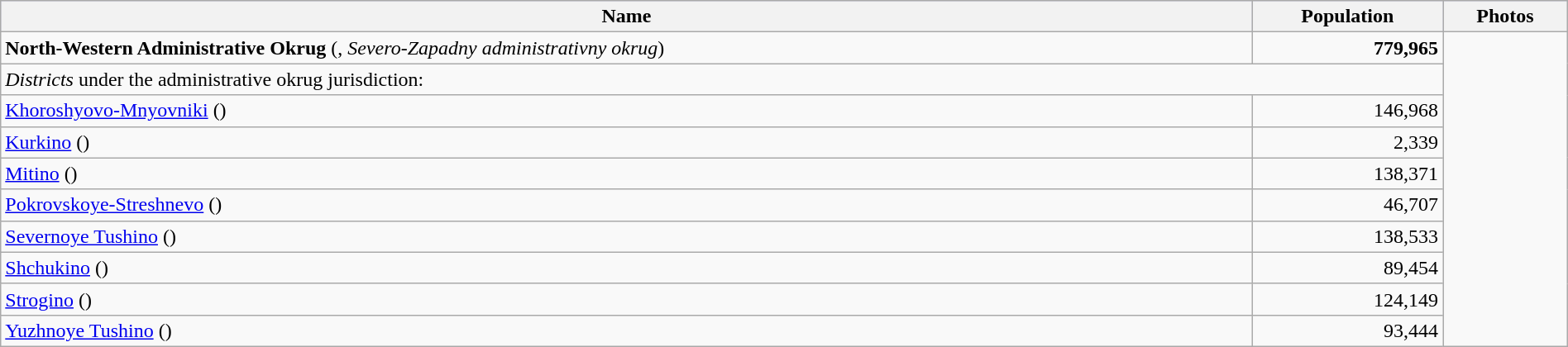<table width=100% class="wikitable">
<tr bgcolor="#CCCCFF" align="left">
<th>Name</th>
<th>Population</th>
<th>Photos</th>
</tr>
<tr>
<td><strong>North-Western Administrative Okrug</strong> (, <em>Severo-Zapadny administrativny okrug</em>)</td>
<td align="right"><strong>779,965</strong></td>
<td rowspan=10></td>
</tr>
<tr>
<td colspan=2><em>Districts</em> under the administrative okrug jurisdiction:</td>
</tr>
<tr>
<td><a href='#'>Khoroshyovo-Mnyovniki</a> ()</td>
<td align="right">146,968</td>
</tr>
<tr>
<td><a href='#'>Kurkino</a> ()</td>
<td align="right">2,339</td>
</tr>
<tr>
<td><a href='#'>Mitino</a> ()</td>
<td align="right">138,371</td>
</tr>
<tr>
<td><a href='#'>Pokrovskoye-Streshnevo</a> ()</td>
<td align="right">46,707</td>
</tr>
<tr>
<td><a href='#'>Severnoye Tushino</a> ()</td>
<td align="right">138,533</td>
</tr>
<tr>
<td><a href='#'>Shchukino</a> ()</td>
<td align="right">89,454</td>
</tr>
<tr>
<td><a href='#'>Strogino</a> ()</td>
<td align="right">124,149</td>
</tr>
<tr>
<td><a href='#'>Yuzhnoye Tushino</a> ()</td>
<td align="right">93,444</td>
</tr>
</table>
